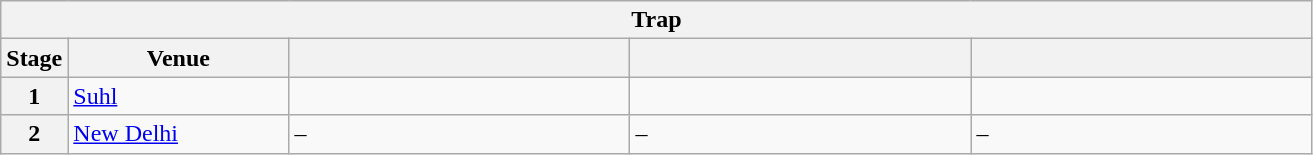<table class="wikitable">
<tr>
<th colspan="5">Trap</th>
</tr>
<tr>
<th>Stage</th>
<th width=140>Venue</th>
<th width=220></th>
<th width=220></th>
<th width=220></th>
</tr>
<tr>
<th>1</th>
<td> <a href='#'>Suhl</a></td>
<td></td>
<td></td>
<td></td>
</tr>
<tr>
<th>2</th>
<td> <a href='#'>New Delhi</a></td>
<td –>–</td>
<td –>–</td>
<td –>–</td>
</tr>
</table>
